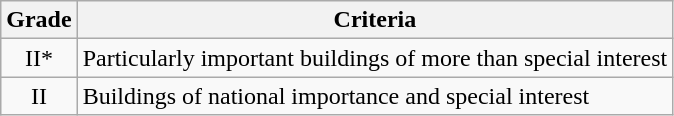<table class="wikitable">
<tr>
<th>Grade</th>
<th>Criteria</th>
</tr>
<tr>
<td align="center" >II*</td>
<td>Particularly important buildings of more than special interest</td>
</tr>
<tr>
<td align="center" >II</td>
<td>Buildings of national importance and special interest</td>
</tr>
</table>
